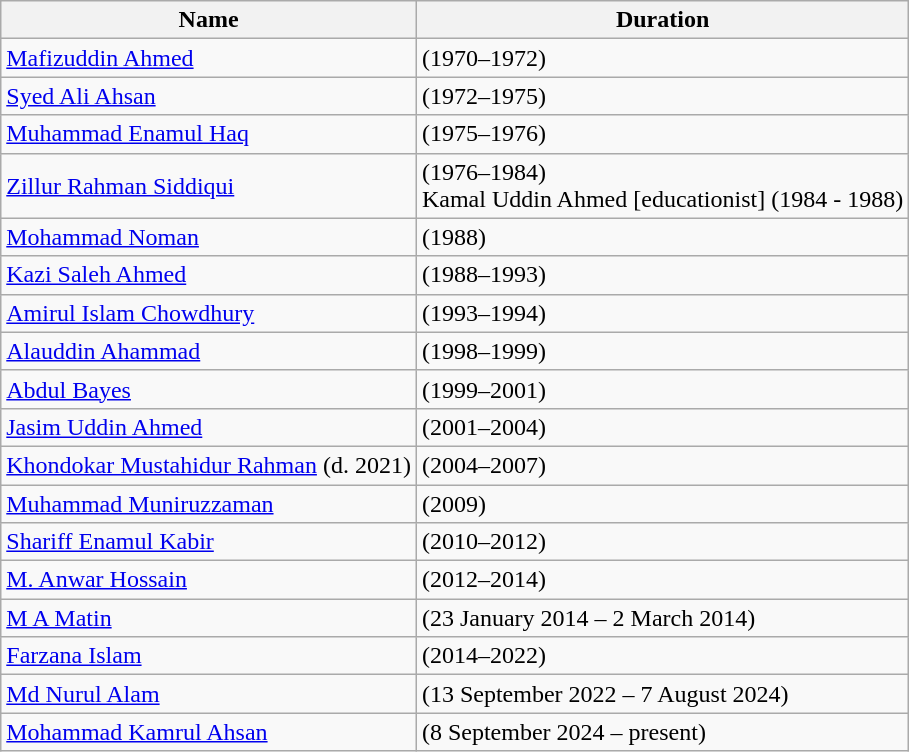<table class="wikitable" style="border: none;">
<tr>
<th scope="col">Name</th>
<th scope="col">Duration</th>
</tr>
<tr>
<td><a href='#'>Mafizuddin Ahmed</a></td>
<td>(1970–1972)</td>
</tr>
<tr>
<td><a href='#'>Syed Ali Ahsan</a></td>
<td>(1972–1975)</td>
</tr>
<tr>
<td><a href='#'>Muhammad Enamul Haq</a></td>
<td>(1975–1976)</td>
</tr>
<tr>
<td><a href='#'>Zillur Rahman Siddiqui</a></td>
<td>(1976–1984)<br>Kamal Uddin Ahmed [educationist] (1984 - 1988)</td>
</tr>
<tr>
<td><a href='#'>Mohammad Noman</a></td>
<td>(1988)</td>
</tr>
<tr>
<td><a href='#'>Kazi Saleh Ahmed</a></td>
<td>(1988–1993)</td>
</tr>
<tr>
<td><a href='#'>Amirul Islam Chowdhury</a></td>
<td>(1993–1994)</td>
</tr>
<tr>
<td><a href='#'>Alauddin Ahammad</a></td>
<td>(1998–1999)</td>
</tr>
<tr>
<td><a href='#'>Abdul Bayes</a></td>
<td>(1999–2001)</td>
</tr>
<tr>
<td><a href='#'>Jasim Uddin Ahmed</a></td>
<td>(2001–2004)</td>
</tr>
<tr>
<td><a href='#'>Khondokar Mustahidur Rahman</a> (d. 2021)</td>
<td>(2004–2007)</td>
</tr>
<tr>
<td><a href='#'>Muhammad Muniruzzaman</a></td>
<td>(2009)</td>
</tr>
<tr>
<td><a href='#'>Shariff Enamul Kabir</a></td>
<td>(2010–2012)</td>
</tr>
<tr>
<td><a href='#'>M. Anwar Hossain</a></td>
<td>(2012–2014)</td>
</tr>
<tr>
<td><a href='#'>M A Matin</a></td>
<td>(23 January 2014 – 2 March 2014)</td>
</tr>
<tr>
<td><a href='#'>Farzana Islam</a></td>
<td>(2014–2022)</td>
</tr>
<tr>
<td><a href='#'>Md Nurul Alam</a></td>
<td>(13 September 2022 – 7 August 2024)</td>
</tr>
<tr>
<td><a href='#'>Mohammad Kamrul Ahsan</a></td>
<td>(8 September 2024 – present)</td>
</tr>
</table>
